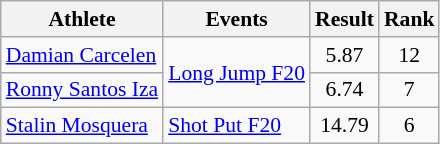<table class=wikitable style="font-size:90%">
<tr align=center>
<th>Athlete</th>
<th>Events</th>
<th>Result</th>
<th>Rank</th>
</tr>
<tr align=center>
<td align=left><a href='#'>Damian Carcelen</a></td>
<td align=left rowspan=2><a href='#'>Long Jump F20</a></td>
<td>5.87</td>
<td>12</td>
</tr>
<tr align=center>
<td align=left><a href='#'>Ronny Santos Iza</a></td>
<td>6.74</td>
<td>7</td>
</tr>
<tr align=center>
<td align=left><a href='#'>Stalin Mosquera</a></td>
<td align=left><a href='#'>Shot Put F20</a></td>
<td>14.79</td>
<td>6</td>
</tr>
</table>
